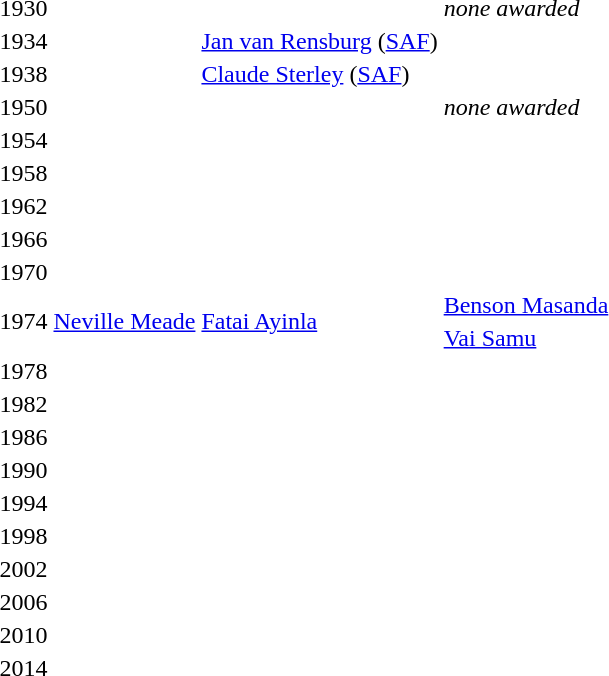<table>
<tr>
<td>1930</td>
<td></td>
<td></td>
<td><em>none awarded</em></td>
</tr>
<tr>
<td>1934</td>
<td></td>
<td> <a href='#'>Jan van Rensburg</a> <span>(<a href='#'>SAF</a>)</span></td>
<td></td>
</tr>
<tr>
<td>1938</td>
<td></td>
<td> <a href='#'>Claude Sterley</a> <span>(<a href='#'>SAF</a>)</span></td>
<td></td>
</tr>
<tr>
<td>1950</td>
<td></td>
<td></td>
<td><em>none awarded</em></td>
</tr>
<tr>
<td>1954</td>
<td></td>
<td></td>
<td></td>
</tr>
<tr>
<td rowspan=2>1958</td>
<td rowspan=2></td>
<td rowspan=2></td>
<td></td>
</tr>
<tr>
<td></td>
</tr>
<tr>
<td rowspan=2>1962</td>
<td rowspan=2></td>
<td rowspan=2></td>
<td></td>
</tr>
<tr>
<td></td>
</tr>
<tr>
<td>1966</td>
<td></td>
<td></td>
<td><br></td>
</tr>
<tr>
<td rowspan=2>1970</td>
<td rowspan=2></td>
<td rowspan=2></td>
<td></td>
</tr>
<tr>
<td></td>
</tr>
<tr>
<td rowspan=2>1974</td>
<td rowspan=2> <a href='#'>Neville Meade</a></td>
<td rowspan=2> <a href='#'>Fatai Ayinla</a></td>
<td> <a href='#'>Benson Masanda</a></td>
</tr>
<tr>
<td> <a href='#'>Vai Samu</a></td>
</tr>
<tr>
<td>1978</td>
<td></td>
<td></td>
<td></td>
</tr>
<tr>
<td rowspan=2>1982</td>
<td rowspan=2></td>
<td rowspan=2></td>
<td></td>
</tr>
<tr>
<td></td>
</tr>
<tr>
<td>1986</td>
<td></td>
<td></td>
<td><br></td>
</tr>
<tr>
<td>1990</td>
<td></td>
<td></td>
<td><br></td>
</tr>
<tr>
<td>1994</td>
<td></td>
<td></td>
<td><br></td>
</tr>
<tr>
<td>1998</td>
<td></td>
<td></td>
<td><br></td>
</tr>
<tr>
<td rowspan=2>2002</td>
<td rowspan=2></td>
<td rowspan=2></td>
<td></td>
</tr>
<tr>
<td></td>
</tr>
<tr>
<td rowspan=2>2006</td>
<td rowspan=2></td>
<td rowspan=2></td>
<td></td>
</tr>
<tr>
<td></td>
</tr>
<tr>
<td rowspan=2>2010<br></td>
<td rowspan=2></td>
<td rowspan=2></td>
<td></td>
</tr>
<tr>
<td></td>
</tr>
<tr>
<td rowspan=2>2014<br></td>
<td rowspan=2></td>
<td rowspan=2></td>
<td></td>
</tr>
<tr>
<td></td>
</tr>
</table>
